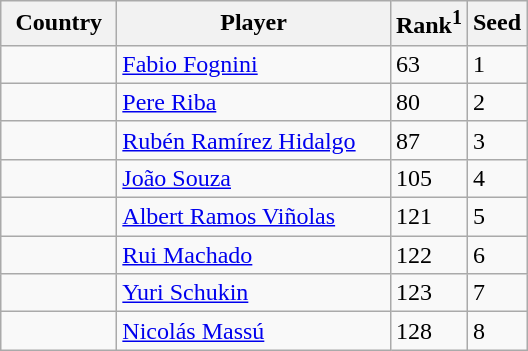<table class="sortable wikitable">
<tr>
<th width="70">Country</th>
<th width="175">Player</th>
<th>Rank<sup>1</sup></th>
<th>Seed</th>
</tr>
<tr>
<td></td>
<td><a href='#'>Fabio Fognini</a></td>
<td>63</td>
<td>1</td>
</tr>
<tr>
<td></td>
<td><a href='#'>Pere Riba</a></td>
<td>80</td>
<td>2</td>
</tr>
<tr>
<td></td>
<td><a href='#'>Rubén Ramírez Hidalgo</a></td>
<td>87</td>
<td>3</td>
</tr>
<tr>
<td></td>
<td><a href='#'>João Souza</a></td>
<td>105</td>
<td>4</td>
</tr>
<tr>
<td></td>
<td><a href='#'>Albert Ramos Viñolas</a></td>
<td>121</td>
<td>5</td>
</tr>
<tr>
<td></td>
<td><a href='#'>Rui Machado</a></td>
<td>122</td>
<td>6</td>
</tr>
<tr>
<td></td>
<td><a href='#'>Yuri Schukin</a></td>
<td>123</td>
<td>7</td>
</tr>
<tr>
<td></td>
<td><a href='#'>Nicolás Massú</a></td>
<td>128</td>
<td>8</td>
</tr>
</table>
